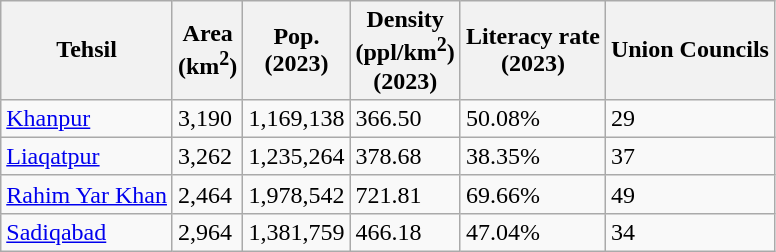<table class="wikitable sortable static-row-numbers static-row-header-hash">
<tr>
<th>Tehsil</th>
<th>Area<br>(km<sup>2</sup>)</th>
<th>Pop.<br>(2023)</th>
<th>Density<br>(ppl/km<sup>2</sup>)<br>(2023)</th>
<th>Literacy rate<br>(2023)</th>
<th>Union Councils</th>
</tr>
<tr>
<td><a href='#'>Khanpur</a></td>
<td>3,190</td>
<td>1,169,138</td>
<td>366.50</td>
<td>50.08%</td>
<td>29</td>
</tr>
<tr>
<td><a href='#'>Liaqatpur</a></td>
<td>3,262</td>
<td>1,235,264</td>
<td>378.68</td>
<td>38.35%</td>
<td>37</td>
</tr>
<tr>
<td><a href='#'>Rahim Yar Khan</a></td>
<td>2,464</td>
<td>1,978,542</td>
<td>721.81</td>
<td>69.66%</td>
<td>49</td>
</tr>
<tr>
<td><a href='#'>Sadiqabad</a></td>
<td>2,964</td>
<td>1,381,759</td>
<td>466.18</td>
<td>47.04%</td>
<td>34</td>
</tr>
</table>
